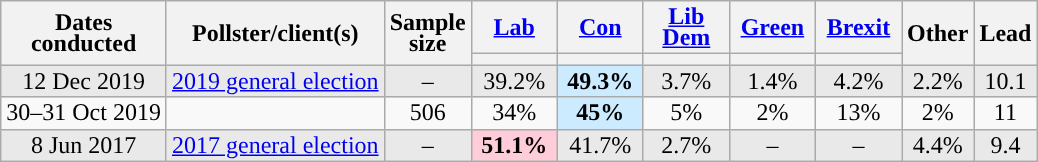<table class="wikitable sortable mw-datatable" style="text-align:center;line-height:14px;">
<tr>
<th rowspan="2">Dates<br>conducted</th>
<th rowspan="2">Pollster/client(s)</th>
<th rowspan="2" data-sort-type="number">Sample<br>size</th>
<th class="unsortable" style="width:50px;"><a href='#'>Lab</a></th>
<th class="unsortable" style="width:50px;"><a href='#'>Con</a></th>
<th class="unsortable" style="width:50px;"><a href='#'>Lib Dem</a></th>
<th class="unsortable" style="width:50px;"><a href='#'>Green</a></th>
<th class="unsortable" style="width:50px;"><a href='#'>Brexit</a></th>
<th rowspan="2" class="unsortable">Other</th>
<th rowspan="2" data-sort-type="number">Lead</th>
</tr>
<tr>
<th data-sort-type="number" style="background:"></th>
<th data-sort-type="number" style="background:"></th>
<th data-sort-type="number" style="background:"></th>
<th data-sort-type="number" style="background:"></th>
<th data-sort-type="number" style="background:"></th>
</tr>
<tr style="background:#E9E9E9;">
<td data-sort-value="2017-06-08">12 Dec 2019</td>
<td><a href='#'>2019 general election</a></td>
<td>–</td>
<td>39.2%</td>
<td style="background:#CCEBFF;"><strong>49.3%</strong></td>
<td>3.7%</td>
<td>1.4%</td>
<td>4.2%</td>
<td>2.2%</td>
<td style="background:">10.1</td>
</tr>
<tr>
<td data-sort-value="2019-10-30">30–31 Oct 2019</td>
<td></td>
<td>506</td>
<td>34%</td>
<td style="background:#CCEBFF;"><strong>45%</strong></td>
<td>5%</td>
<td>2%</td>
<td>13%</td>
<td>2%</td>
<td style="background:">11</td>
</tr>
<tr style="background:#E9E9E9;">
<td data-sort-value="2017-06-08">8 Jun 2017</td>
<td><a href='#'>2017 general election</a></td>
<td>–</td>
<td style="background:#FFCCD9;"><strong>51.1%</strong></td>
<td>41.7%</td>
<td>2.7%</td>
<td>–</td>
<td>–</td>
<td>4.4%</td>
<td style="background:">9.4</td>
</tr>
</table>
